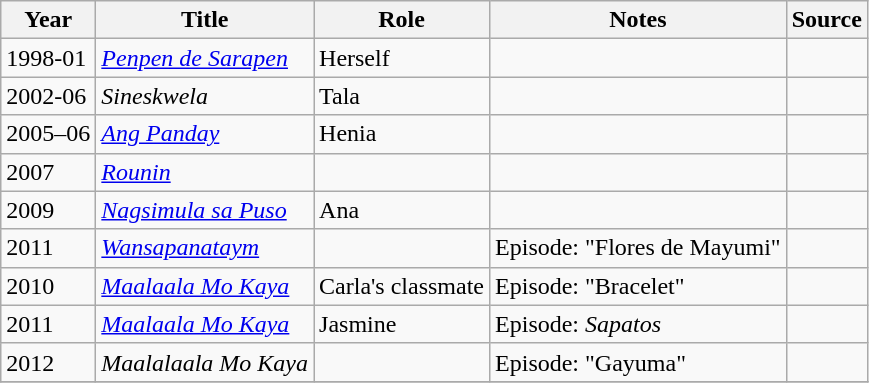<table class="wikitable sortable" >
<tr>
<th>Year</th>
<th>Title</th>
<th>Role</th>
<th class="unsortable">Notes </th>
<th class="unsortable">Source </th>
</tr>
<tr>
<td>1998-01</td>
<td><em><a href='#'>Penpen de Sarapen</a></em></td>
<td>Herself</td>
<td></td>
<td></td>
</tr>
<tr>
<td>2002-06</td>
<td><em>Sineskwela</em></td>
<td>Tala</td>
<td></td>
<td></td>
</tr>
<tr>
<td>2005–06</td>
<td><em><a href='#'>Ang Panday</a></em></td>
<td>Henia</td>
<td></td>
<td></td>
</tr>
<tr>
<td>2007</td>
<td><em><a href='#'>Rounin</a></em></td>
<td></td>
<td></td>
<td></td>
</tr>
<tr>
<td>2009</td>
<td><em><a href='#'>Nagsimula sa Puso</a></em></td>
<td>Ana</td>
<td></td>
<td></td>
</tr>
<tr>
<td>2011</td>
<td><em><a href='#'>Wansapanataym</a></em></td>
<td></td>
<td>Episode: "Flores de Mayumi"</td>
<td></td>
</tr>
<tr>
<td>2010</td>
<td><em><a href='#'>Maalaala Mo Kaya</a></em></td>
<td>Carla's classmate</td>
<td>Episode: "Bracelet"</td>
<td></td>
</tr>
<tr>
<td>2011</td>
<td><em><a href='#'>Maalaala Mo Kaya</a></em></td>
<td>Jasmine</td>
<td>Episode: <em>Sapatos</em></td>
<td></td>
</tr>
<tr>
<td>2012</td>
<td><em>Maalalaala Mo Kaya</em></td>
<td></td>
<td>Episode: "Gayuma"</td>
<td></td>
</tr>
<tr>
</tr>
</table>
